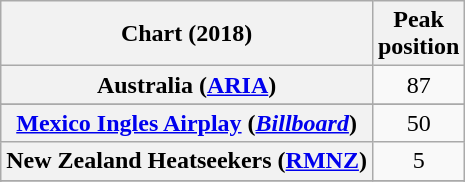<table class="wikitable sortable plainrowheaders" style="text-align:center;">
<tr>
<th>Chart (2018)</th>
<th>Peak<br>position</th>
</tr>
<tr>
<th scope="row">Australia (<a href='#'>ARIA</a>)</th>
<td>87</td>
</tr>
<tr>
</tr>
<tr>
</tr>
<tr>
</tr>
<tr>
</tr>
<tr>
<th scope="row"><a href='#'>Mexico Ingles Airplay</a> (<em><a href='#'>Billboard</a></em>)</th>
<td>50</td>
</tr>
<tr>
<th scope="row">New Zealand Heatseekers (<a href='#'>RMNZ</a>)</th>
<td>5</td>
</tr>
<tr>
</tr>
<tr>
</tr>
<tr>
</tr>
<tr>
</tr>
<tr>
</tr>
</table>
